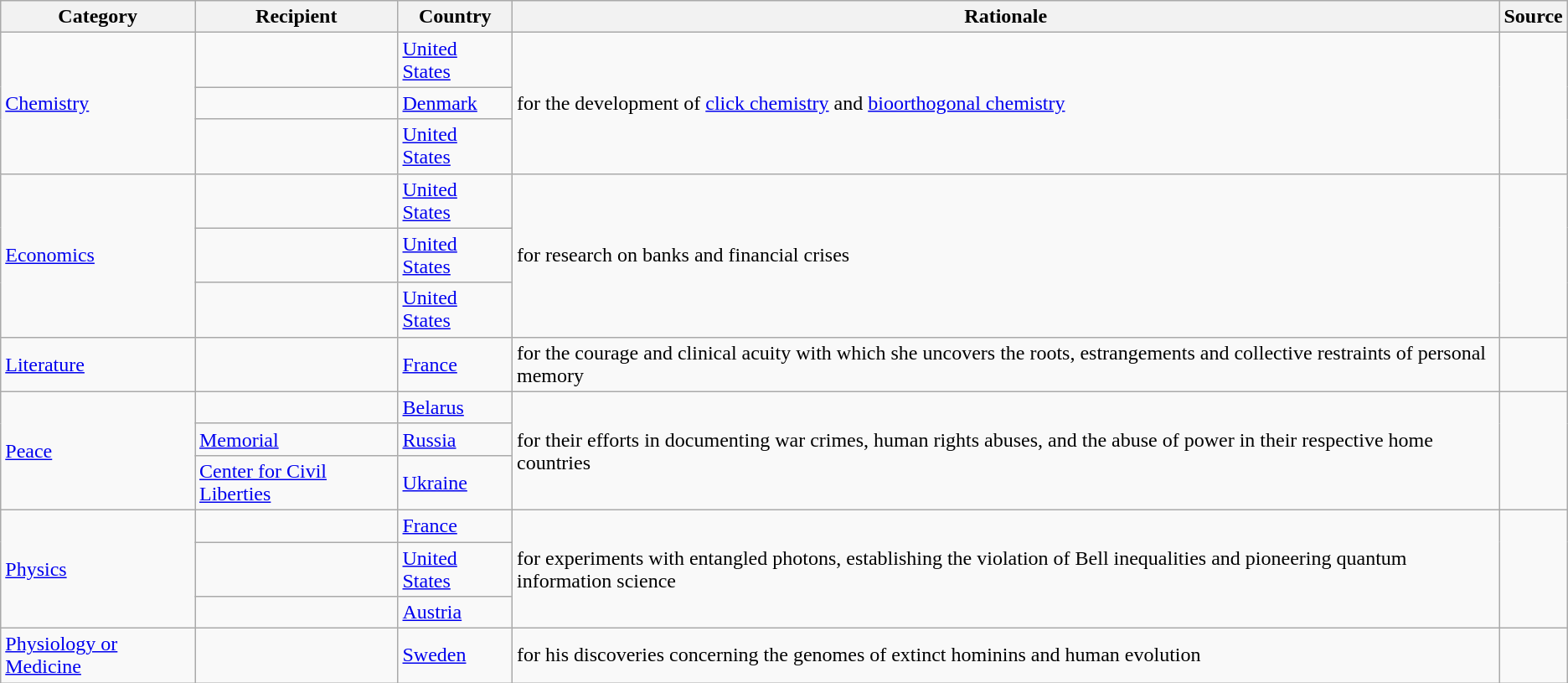<table class="sortable wikitable">
<tr>
<th>Category</th>
<th>Recipient</th>
<th>Country</th>
<th>Rationale</th>
<th>Source</th>
</tr>
<tr>
<td rowspan=3><a href='#'>Chemistry</a></td>
<td></td>
<td> <a href='#'>United States</a></td>
<td rowspan=3>for the development of <a href='#'>click chemistry</a> and <a href='#'>bioorthogonal chemistry</a></td>
<td rowspan=3></td>
</tr>
<tr>
<td></td>
<td> <a href='#'>Denmark</a></td>
</tr>
<tr>
<td></td>
<td> <a href='#'>United States</a></td>
</tr>
<tr>
<td rowspan=3><a href='#'>Economics</a></td>
<td></td>
<td> <a href='#'>United States</a></td>
<td rowspan=3>for research on banks and financial crises</td>
<td rowspan=3></td>
</tr>
<tr>
<td></td>
<td> <a href='#'>United States</a></td>
</tr>
<tr>
<td></td>
<td> <a href='#'>United States</a></td>
</tr>
<tr>
<td><a href='#'>Literature</a></td>
<td></td>
<td> <a href='#'>France</a></td>
<td>for the courage and clinical acuity with which she uncovers the roots, estrangements and collective restraints of personal memory</td>
<td></td>
</tr>
<tr>
<td rowspan=3><a href='#'>Peace</a></td>
<td></td>
<td> <a href='#'>Belarus</a></td>
<td rowspan=3>for their efforts in documenting war crimes, human rights abuses, and the abuse of power in their respective home countries</td>
<td rowspan=3></td>
</tr>
<tr>
<td><a href='#'>Memorial</a></td>
<td> <a href='#'>Russia</a></td>
</tr>
<tr>
<td><a href='#'>Center for Civil Liberties</a></td>
<td> <a href='#'>Ukraine</a></td>
</tr>
<tr>
<td rowspan=3><a href='#'>Physics</a></td>
<td></td>
<td> <a href='#'>France</a></td>
<td rowspan=3>for experiments with entangled photons, establishing the violation of Bell inequalities and pioneering quantum information science</td>
<td rowspan=3></td>
</tr>
<tr>
<td></td>
<td> <a href='#'>United States</a></td>
</tr>
<tr>
<td></td>
<td> <a href='#'>Austria</a></td>
</tr>
<tr>
<td><a href='#'>Physiology or Medicine</a></td>
<td></td>
<td> <a href='#'>Sweden</a></td>
<td>for his discoveries concerning the genomes of extinct hominins and human evolution</td>
<td></td>
</tr>
</table>
